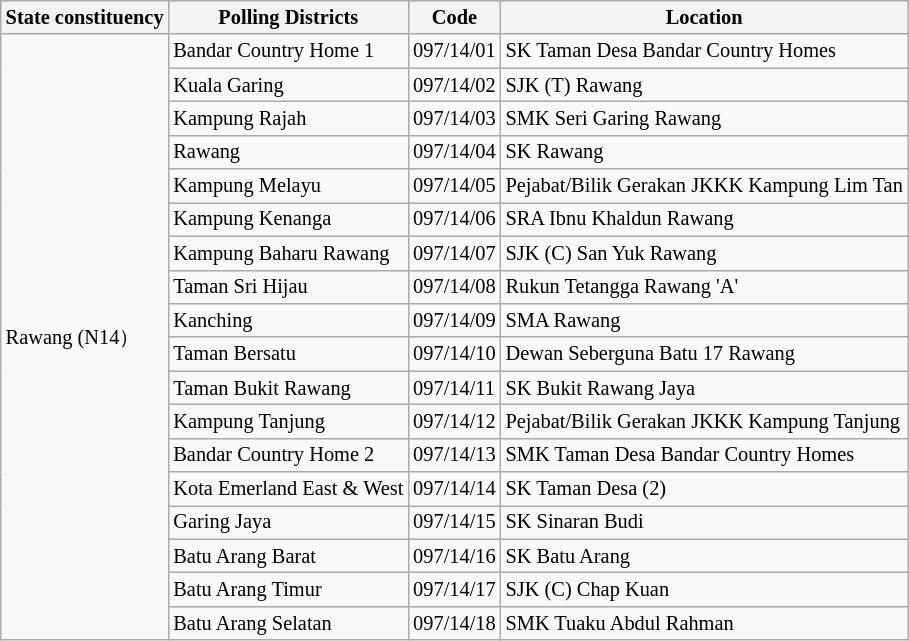<table class="wikitable sortable mw-collapsible" style="white-space:nowrap;font-size:85%">
<tr>
<th>State constituency</th>
<th>Polling Districts</th>
<th>Code</th>
<th>Location</th>
</tr>
<tr>
<td rowspan="18">Rawang (N14）</td>
<td>Bandar Country Home 1</td>
<td>097/14/01</td>
<td>SK Taman Desa Bandar Country Homes</td>
</tr>
<tr>
<td>Kuala Garing</td>
<td>097/14/02</td>
<td>SJK (T) Rawang</td>
</tr>
<tr>
<td>Kampung Rajah</td>
<td>097/14/03</td>
<td>SMK Seri Garing Rawang</td>
</tr>
<tr>
<td>Rawang</td>
<td>097/14/04</td>
<td>SK Rawang</td>
</tr>
<tr>
<td>Kampung Melayu</td>
<td>097/14/05</td>
<td>Pejabat/Bilik Gerakan JKKK Kampung Lim Tan</td>
</tr>
<tr>
<td>Kampung Kenanga</td>
<td>097/14/06</td>
<td>SRA Ibnu Khaldun Rawang</td>
</tr>
<tr>
<td>Kampung Baharu Rawang</td>
<td>097/14/07</td>
<td>SJK (C) San Yuk Rawang</td>
</tr>
<tr>
<td>Taman Sri Hijau</td>
<td>097/14/08</td>
<td>Rukun Tetangga Rawang 'A'</td>
</tr>
<tr>
<td>Kanching</td>
<td>097/14/09</td>
<td>SMA Rawang</td>
</tr>
<tr>
<td>Taman Bersatu</td>
<td>097/14/10</td>
<td>Dewan Seberguna Batu 17 Rawang</td>
</tr>
<tr>
<td>Taman Bukit Rawang</td>
<td>097/14/11</td>
<td>SK Bukit Rawang Jaya</td>
</tr>
<tr>
<td>Kampung Tanjung</td>
<td>097/14/12</td>
<td>Pejabat/Bilik Gerakan JKKK Kampung Tanjung</td>
</tr>
<tr>
<td>Bandar Country Home 2</td>
<td>097/14/13</td>
<td>SMK Taman Desa Bandar Country Homes</td>
</tr>
<tr>
<td>Kota Emerland East & West</td>
<td>097/14/14</td>
<td>SK Taman Desa (2)</td>
</tr>
<tr>
<td>Garing Jaya</td>
<td>097/14/15</td>
<td>SK Sinaran Budi</td>
</tr>
<tr>
<td>Batu Arang Barat</td>
<td>097/14/16</td>
<td>SK Batu Arang</td>
</tr>
<tr>
<td>Batu Arang Timur</td>
<td>097/14/17</td>
<td>SJK (C) Chap Kuan</td>
</tr>
<tr>
<td>Batu Arang Selatan</td>
<td>097/14/18</td>
<td>SMK Tuaku Abdul Rahman</td>
</tr>
</table>
